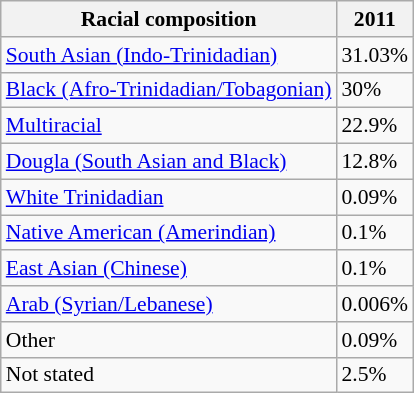<table class="wikitable sortable collapsible" style="font-size: 90%;">
<tr>
<th>Racial composition</th>
<th>2011</th>
</tr>
<tr>
<td><a href='#'>South Asian (Indo-Trinidadian)</a></td>
<td>31.03%</td>
</tr>
<tr>
<td><a href='#'>Black (Afro-Trinidadian/Tobagonian)</a></td>
<td>30%</td>
</tr>
<tr>
<td><a href='#'>Multiracial</a></td>
<td>22.9%</td>
</tr>
<tr>
<td><a href='#'>Dougla (South Asian and Black)</a></td>
<td>12.8%</td>
</tr>
<tr>
<td><a href='#'>White Trinidadian</a></td>
<td>0.09%</td>
</tr>
<tr>
<td><a href='#'>Native American (Amerindian)</a></td>
<td>0.1%</td>
</tr>
<tr>
<td><a href='#'>East Asian (Chinese)</a></td>
<td>0.1%</td>
</tr>
<tr>
<td><a href='#'>Arab (Syrian/Lebanese)</a></td>
<td>0.006%</td>
</tr>
<tr>
<td>Other</td>
<td>0.09%</td>
</tr>
<tr>
<td>Not stated</td>
<td>2.5%</td>
</tr>
</table>
